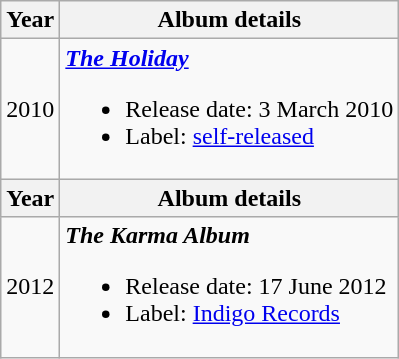<table class="wikitable" style="text-align:center;">
<tr>
<th>Year</th>
<th>Album details</th>
</tr>
<tr>
<td>2010</td>
<td style="text-align:left;"><strong><em><a href='#'>The Holiday</a></em></strong><br><ul><li>Release date: 3 March 2010</li><li>Label: <a href='#'>self-released</a></li></ul></td>
</tr>
<tr>
<th>Year</th>
<th>Album details</th>
</tr>
<tr>
<td>2012</td>
<td style="text-align:left;"><strong><em>The Karma Album</em></strong><br><ul><li>Release date: 17 June 2012</li><li>Label: <a href='#'>Indigo Records</a></li></ul></td>
</tr>
</table>
